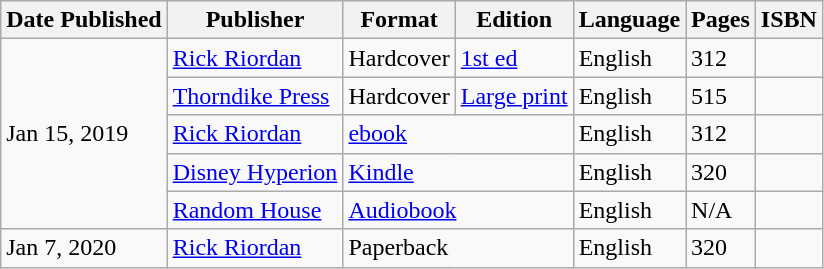<table class="wikitable">
<tr>
<th>Date Published</th>
<th>Publisher</th>
<th>Format</th>
<th>Edition</th>
<th>Language</th>
<th>Pages</th>
<th>ISBN</th>
</tr>
<tr>
<td rowspan="5">Jan 15, 2019</td>
<td><a href='#'>Rick Riordan</a></td>
<td>Hardcover</td>
<td><a href='#'>1st ed</a></td>
<td>English</td>
<td>312</td>
<td></td>
</tr>
<tr>
<td><a href='#'>Thorndike Press</a></td>
<td>Hardcover</td>
<td><a href='#'>Large print</a></td>
<td>English</td>
<td>515</td>
<td></td>
</tr>
<tr>
<td><a href='#'>Rick Riordan</a></td>
<td colspan="2"><a href='#'>ebook</a></td>
<td>English</td>
<td>312</td>
<td></td>
</tr>
<tr>
<td><a href='#'>Disney Hyperion</a></td>
<td colspan="2"><a href='#'>Kindle</a></td>
<td>English</td>
<td>320</td>
<td></td>
</tr>
<tr>
<td><a href='#'>Random House</a></td>
<td colspan="2"><a href='#'>Audiobook</a></td>
<td>English</td>
<td>N/A</td>
<td></td>
</tr>
<tr>
<td>Jan 7, 2020</td>
<td><a href='#'>Rick Riordan</a></td>
<td colspan="2">Paperback</td>
<td>English</td>
<td>320</td>
<td></td>
</tr>
</table>
